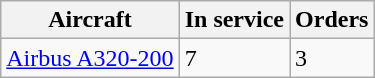<table class="wikitable">
<tr>
<th>Aircraft</th>
<th>In service</th>
<th>Orders</th>
</tr>
<tr>
<td><a href='#'>Airbus A320-200</a></td>
<td>7</td>
<td>3</td>
</tr>
</table>
